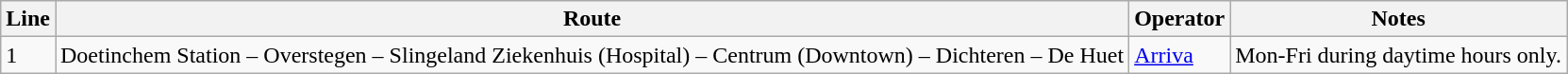<table class="wikitable">
<tr>
<th>Line</th>
<th>Route</th>
<th>Operator</th>
<th>Notes</th>
</tr>
<tr>
<td>1</td>
<td>Doetinchem Station – Overstegen – Slingeland Ziekenhuis (Hospital) – Centrum (Downtown) – Dichteren – De Huet</td>
<td><a href='#'>Arriva</a></td>
<td>Mon-Fri during daytime hours only.</td>
</tr>
</table>
